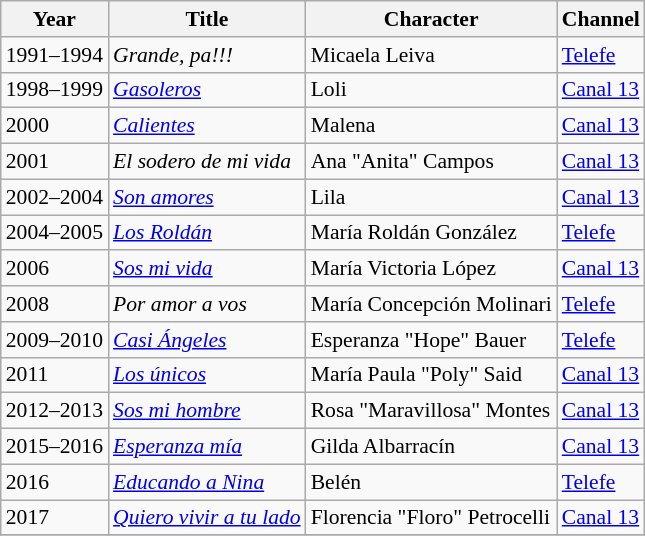<table class="wikitable" style="font-size: 90%;">
<tr>
<th>Year</th>
<th>Title</th>
<th>Character</th>
<th>Channel</th>
</tr>
<tr>
<td>1991–1994</td>
<td><em>Grande, pa!!!</em></td>
<td>Micaela Leiva</td>
<td><a href='#'>Telefe</a></td>
</tr>
<tr>
<td>1998–1999</td>
<td><em><a href='#'>Gasoleros</a></em></td>
<td>Loli</td>
<td><a href='#'>Canal 13</a></td>
</tr>
<tr>
<td>2000</td>
<td><em><a href='#'>Calientes</a></em></td>
<td>Malena</td>
<td><a href='#'>Canal 13</a></td>
</tr>
<tr>
<td>2001</td>
<td><em>El sodero de mi vida</em></td>
<td>Ana "Anita" Campos</td>
<td><a href='#'>Canal 13</a></td>
</tr>
<tr>
<td>2002–2004</td>
<td><em><a href='#'>Son amores</a></em></td>
<td>Lila</td>
<td><a href='#'>Canal 13</a></td>
</tr>
<tr>
<td>2004–2005</td>
<td><em><a href='#'>Los Roldán</a></em></td>
<td>María Roldán González</td>
<td><a href='#'>Telefe</a></td>
</tr>
<tr>
<td>2006</td>
<td><em><a href='#'>Sos mi vida</a></em></td>
<td>María Victoria López</td>
<td><a href='#'>Canal 13</a></td>
</tr>
<tr>
<td>2008</td>
<td><em>Por amor a vos</em></td>
<td>María Concepción Molinari</td>
<td><a href='#'>Telefe</a></td>
</tr>
<tr>
<td>2009–2010</td>
<td><em><a href='#'>Casi Ángeles</a></em></td>
<td>Esperanza "Hope" Bauer</td>
<td><a href='#'>Telefe</a></td>
</tr>
<tr>
<td>2011</td>
<td><em><a href='#'>Los únicos</a></em></td>
<td>María Paula "Poly" Said</td>
<td><a href='#'>Canal 13</a></td>
</tr>
<tr>
<td>2012–2013</td>
<td><em><a href='#'>Sos mi hombre</a></em></td>
<td>Rosa "Maravillosa" Montes</td>
<td><a href='#'>Canal 13</a></td>
</tr>
<tr>
<td>2015–2016</td>
<td><em><a href='#'>Esperanza mía</a></em></td>
<td>Gilda Albarracín</td>
<td><a href='#'>Canal 13</a></td>
</tr>
<tr>
<td>2016</td>
<td><em><a href='#'>Educando a Nina</a></em></td>
<td>Belén</td>
<td><a href='#'>Telefe</a></td>
</tr>
<tr>
<td>2017</td>
<td><em><a href='#'>Quiero vivir a tu lado</a></em></td>
<td>Florencia "Floro" Petrocelli</td>
<td><a href='#'>Canal 13</a></td>
</tr>
<tr>
</tr>
</table>
